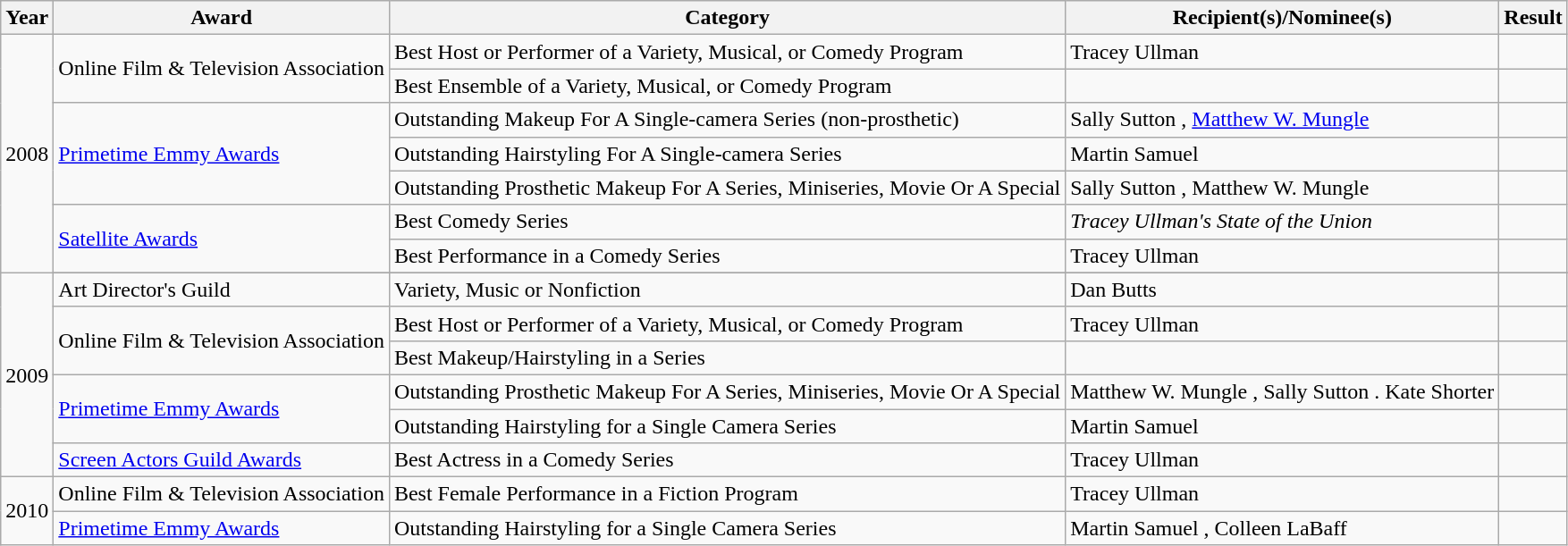<table class="wikitable sortable">
<tr>
<th>Year</th>
<th>Award</th>
<th>Category</th>
<th>Recipient(s)/Nominee(s)</th>
<th>Result</th>
</tr>
<tr>
<td rowspan=7>2008</td>
<td rowspan=2>Online Film & Television Association</td>
<td>Best Host or Performer of a Variety, Musical, or Comedy Program</td>
<td>Tracey Ullman</td>
<td></td>
</tr>
<tr>
<td>Best Ensemble of a Variety, Musical, or Comedy Program</td>
<td></td>
<td></td>
</tr>
<tr>
<td rowspan=3><a href='#'>Primetime Emmy Awards</a></td>
<td>Outstanding Makeup For A Single-camera Series (non-prosthetic)</td>
<td>Sally Sutton , <a href='#'>Matthew W. Mungle</a> </td>
<td></td>
</tr>
<tr>
<td>Outstanding Hairstyling For A Single-camera Series</td>
<td>Martin Samuel </td>
<td></td>
</tr>
<tr>
<td>Outstanding Prosthetic Makeup For A Series, Miniseries, Movie Or A Special</td>
<td>Sally Sutton , Matthew W. Mungle </td>
<td></td>
</tr>
<tr>
<td rowspan=2><a href='#'>Satellite Awards</a></td>
<td>Best Comedy Series</td>
<td><em>Tracey Ullman's State of the Union</em></td>
<td></td>
</tr>
<tr>
<td>Best Performance in a Comedy Series</td>
<td>Tracey Ullman</td>
<td></td>
</tr>
<tr>
<td rowspan=7>2009</td>
</tr>
<tr>
<td>Art Director's Guild</td>
<td>Variety, Music or Nonfiction</td>
<td>Dan Butts</td>
<td></td>
</tr>
<tr>
<td rowspan=2>Online Film & Television Association</td>
<td>Best Host or Performer of a Variety, Musical, or Comedy Program</td>
<td>Tracey Ullman</td>
<td></td>
</tr>
<tr>
<td>Best Makeup/Hairstyling in a Series</td>
<td></td>
<td></td>
</tr>
<tr>
<td rowspan=2><a href='#'>Primetime Emmy Awards</a></td>
<td>Outstanding Prosthetic Makeup For A Series, Miniseries, Movie Or A Special</td>
<td>Matthew W. Mungle , Sally Sutton . Kate Shorter </td>
<td></td>
</tr>
<tr>
<td>Outstanding Hairstyling for a Single Camera Series</td>
<td>Martin Samuel </td>
<td></td>
</tr>
<tr>
<td><a href='#'>Screen Actors Guild Awards</a></td>
<td>Best Actress in a Comedy Series</td>
<td>Tracey Ullman</td>
<td></td>
</tr>
<tr>
<td rowspan=2>2010</td>
<td>Online Film & Television Association</td>
<td>Best Female Performance in a Fiction Program</td>
<td>Tracey Ullman</td>
<td></td>
</tr>
<tr>
<td><a href='#'>Primetime Emmy Awards</a></td>
<td>Outstanding Hairstyling for a Single Camera Series</td>
<td>Martin Samuel , Colleen LaBaff </td>
<td></td>
</tr>
</table>
